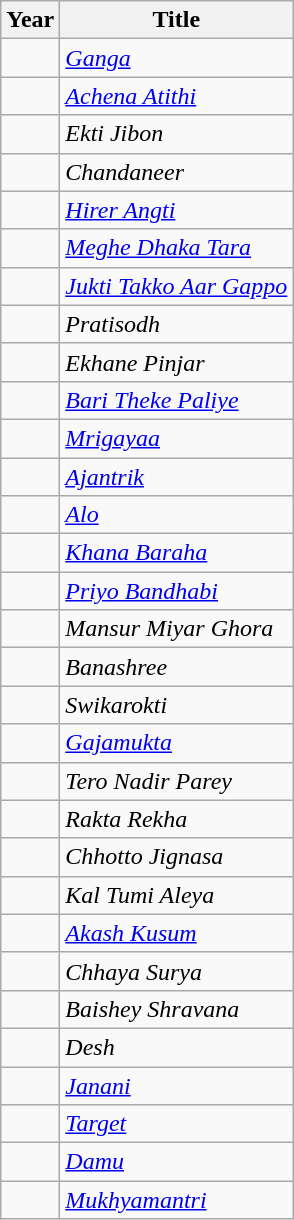<table class="wikitable">
<tr>
<th>Year</th>
<th>Title</th>
</tr>
<tr>
<td></td>
<td><em><a href='#'>Ganga</a></em></td>
</tr>
<tr>
<td></td>
<td><em><a href='#'>Achena Atithi</a></em></td>
</tr>
<tr>
<td></td>
<td><em>Ekti Jibon</em></td>
</tr>
<tr>
<td></td>
<td><em>Chandaneer</em></td>
</tr>
<tr>
<td></td>
<td><em><a href='#'>Hirer Angti</a></em></td>
</tr>
<tr>
<td></td>
<td><em><a href='#'>Meghe Dhaka Tara</a></em></td>
</tr>
<tr>
<td></td>
<td><em><a href='#'>Jukti Takko Aar Gappo</a></em></td>
</tr>
<tr>
<td></td>
<td><em>Pratisodh</em></td>
</tr>
<tr>
<td></td>
<td><em>Ekhane Pinjar</em></td>
</tr>
<tr>
<td></td>
<td><em><a href='#'>Bari Theke Paliye</a></em></td>
</tr>
<tr>
<td></td>
<td><em><a href='#'>Mrigayaa</a></em></td>
</tr>
<tr>
<td></td>
<td><em><a href='#'>Ajantrik</a></em></td>
</tr>
<tr>
<td></td>
<td><em><a href='#'>Alo</a></em></td>
</tr>
<tr>
<td></td>
<td><em><a href='#'>Khana Baraha</a></em></td>
</tr>
<tr>
<td></td>
<td><em><a href='#'>Priyo Bandhabi</a></em></td>
</tr>
<tr>
<td></td>
<td><em>Mansur Miyar Ghora</em></td>
</tr>
<tr>
<td></td>
<td><em>Banashree</em></td>
</tr>
<tr>
<td></td>
<td><em>Swikarokti</em></td>
</tr>
<tr>
<td></td>
<td><em><a href='#'>Gajamukta</a></em></td>
</tr>
<tr>
<td></td>
<td><em>Tero Nadir Parey</em></td>
</tr>
<tr>
<td></td>
<td><em>Rakta Rekha</em></td>
</tr>
<tr>
<td></td>
<td><em>Chhotto Jignasa</em></td>
</tr>
<tr>
<td></td>
<td><em>Kal Tumi Aleya</em></td>
</tr>
<tr>
<td></td>
<td><em><a href='#'>Akash Kusum</a></em></td>
</tr>
<tr>
<td></td>
<td><em>Chhaya Surya</em></td>
</tr>
<tr>
<td></td>
<td><em>Baishey Shravana</em></td>
</tr>
<tr>
<td></td>
<td><em>Desh</em></td>
</tr>
<tr>
<td></td>
<td><em><a href='#'>Janani</a></em></td>
</tr>
<tr>
<td></td>
<td><em><a href='#'>Target</a></em></td>
</tr>
<tr>
<td></td>
<td><em><a href='#'>Damu</a></em></td>
</tr>
<tr>
<td></td>
<td><em><a href='#'>Mukhyamantri</a></em></td>
</tr>
</table>
